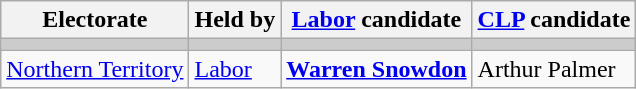<table class="wikitable">
<tr>
<th>Electorate</th>
<th>Held by</th>
<th><a href='#'>Labor</a> candidate</th>
<th><a href='#'>CLP</a> candidate</th>
</tr>
<tr bgcolor="#cccccc">
<td></td>
<td></td>
<td></td>
<td></td>
</tr>
<tr>
<td><a href='#'>Northern Territory</a></td>
<td><a href='#'>Labor</a></td>
<td><strong><a href='#'>Warren Snowdon</a></strong></td>
<td>Arthur Palmer</td>
</tr>
</table>
